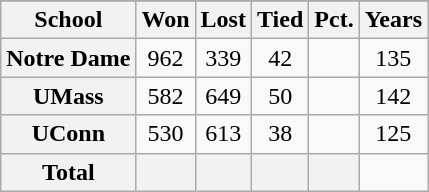<table class="wikitable sortable plainrowheaders" style="text-align:center;">
<tr>
</tr>
<tr>
<th scope="col">School</th>
<th scope="col">Won</th>
<th scope="col">Lost</th>
<th scope="col">Tied</th>
<th scope="col">Pct.</th>
<th scope="col">Years</th>
</tr>
<tr>
<th scope="row">Notre Dame</th>
<td>962</td>
<td>339</td>
<td>42</td>
<td></td>
<td>135</td>
</tr>
<tr>
<th scope="row">UMass</th>
<td>582</td>
<td>649</td>
<td>50</td>
<td></td>
<td>142</td>
</tr>
<tr>
<th scope="row">UConn</th>
<td>530</td>
<td>613</td>
<td>38</td>
<td></td>
<td>125</td>
</tr>
<tr>
<th scope="row" style="font-weight: bold;">Total</th>
<th scope="col"></th>
<th scope="col"></th>
<th scope="col"></th>
<th scope="col"></th>
</tr>
</table>
